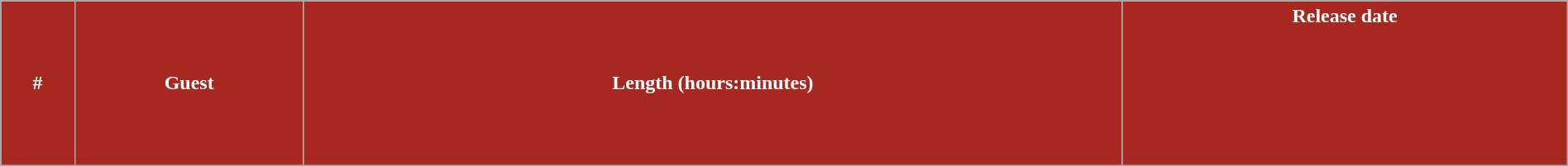<table class="wikitable plainrowheaders" style="width:100%;">
<tr style="color:white">
<th style="background-color: #A62821;">#</th>
<th style="background-color: #A62821;">Guest</th>
<th style="background-color: #A62821;">Length (hours:minutes)</th>
<th style="background-color: #A62821;">Release date<br><br><br><br><br><br><br></th>
</tr>
</table>
